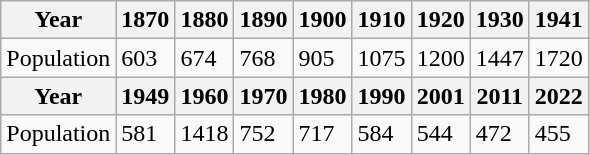<table class="wikitable">
<tr>
<th>Year</th>
<th>1870</th>
<th>1880</th>
<th>1890</th>
<th>1900</th>
<th>1910</th>
<th>1920</th>
<th>1930</th>
<th>1941</th>
</tr>
<tr>
<td>Population</td>
<td>603</td>
<td>674</td>
<td>768</td>
<td>905</td>
<td>1075</td>
<td>1200</td>
<td>1447</td>
<td>1720</td>
</tr>
<tr>
<th>Year</th>
<th>1949</th>
<th>1960</th>
<th>1970</th>
<th>1980</th>
<th>1990</th>
<th>2001</th>
<th>2011</th>
<th>2022</th>
</tr>
<tr>
<td>Population</td>
<td>581</td>
<td>1418</td>
<td>752</td>
<td>717</td>
<td>584</td>
<td>544</td>
<td>472</td>
<td>455</td>
</tr>
</table>
